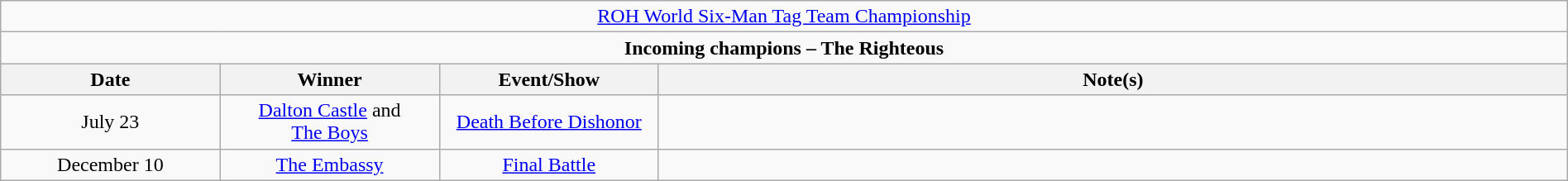<table class="wikitable" style="text-align:center; width:100%;">
<tr>
<td colspan="4" style="text-align: center;"><a href='#'>ROH World Six-Man Tag Team Championship</a></td>
</tr>
<tr>
<td colspan="4" style="text-align: center;"><strong>Incoming champions – The Righteous </strong></td>
</tr>
<tr>
<th width=14%>Date</th>
<th width=14%>Winner</th>
<th width=14%>Event/Show</th>
<th width=58%>Note(s)</th>
</tr>
<tr>
<td>July 23</td>
<td><a href='#'>Dalton Castle</a> and <br><a href='#'>The Boys</a><br></td>
<td><a href='#'>Death Before Dishonor</a></td>
<td></td>
</tr>
<tr>
<td>December 10</td>
<td><a href='#'>The Embassy</a><br></td>
<td><a href='#'>Final Battle</a></td>
<td></td>
</tr>
</table>
